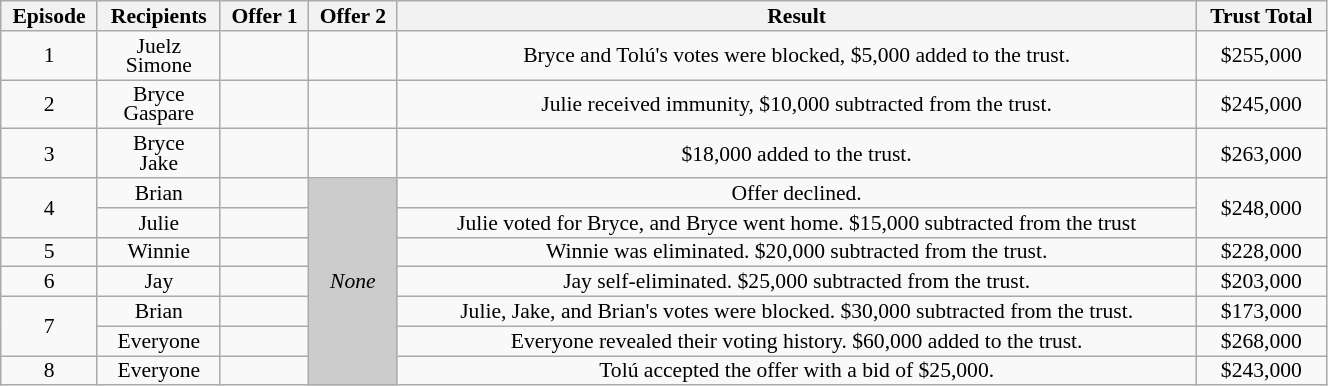<table class="wikitable" style="text-align:center; width:70%; font-size:90%; line-height:13px">
<tr>
<th>Episode</th>
<th>Recipients</th>
<th>Offer 1</th>
<th>Offer 2</th>
<th>Result</th>
<th>Trust Total</th>
</tr>
<tr>
<td>1</td>
<td>Juelz<br>Simone</td>
<td></td>
<td></td>
<td>Bryce and Tolú's votes were blocked, $5,000 added to the trust.</td>
<td>$255,000</td>
</tr>
<tr>
<td>2</td>
<td>Bryce<br>Gaspare</td>
<td></td>
<td></td>
<td>Julie received immunity, $10,000 subtracted from the trust.</td>
<td>$245,000</td>
</tr>
<tr>
<td>3</td>
<td>Bryce<br>Jake</td>
<td></td>
<td></td>
<td>$18,000 added to the trust.</td>
<td>$263,000</td>
</tr>
<tr>
<td rowspan="2">4</td>
<td>Brian</td>
<td></td>
<td rowspan="7" style="background:#CCCCCC;"><em>None</em></td>
<td>Offer declined.</td>
<td rowspan="2">$248,000</td>
</tr>
<tr>
<td>Julie</td>
<td></td>
<td>Julie voted for Bryce, and Bryce went home. $15,000 subtracted from the trust</td>
</tr>
<tr>
<td>5</td>
<td>Winnie</td>
<td></td>
<td>Winnie was eliminated. $20,000 subtracted from the trust.</td>
<td>$228,000</td>
</tr>
<tr>
<td>6</td>
<td>Jay</td>
<td></td>
<td>Jay self-eliminated. $25,000 subtracted from the trust.</td>
<td>$203,000</td>
</tr>
<tr>
<td rowspan="2">7</td>
<td>Brian</td>
<td></td>
<td>Julie, Jake, and Brian's votes were blocked. $30,000 subtracted from the trust.</td>
<td>$173,000</td>
</tr>
<tr>
<td>Everyone</td>
<td></td>
<td>Everyone revealed their voting history. $60,000 added to the trust.</td>
<td>$268,000</td>
</tr>
<tr>
<td>8</td>
<td>Everyone</td>
<td></td>
<td>Tolú accepted the offer with a bid of $25,000.</td>
<td>$243,000</td>
</tr>
</table>
